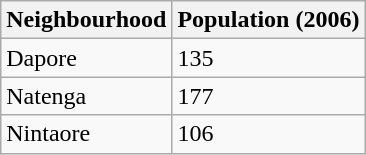<table class="wikitable">
<tr>
<th>Neighbourhood</th>
<th>Population (2006)</th>
</tr>
<tr>
<td>Dapore</td>
<td>135</td>
</tr>
<tr>
<td>Natenga</td>
<td>177</td>
</tr>
<tr>
<td>Nintaore</td>
<td>106</td>
</tr>
</table>
